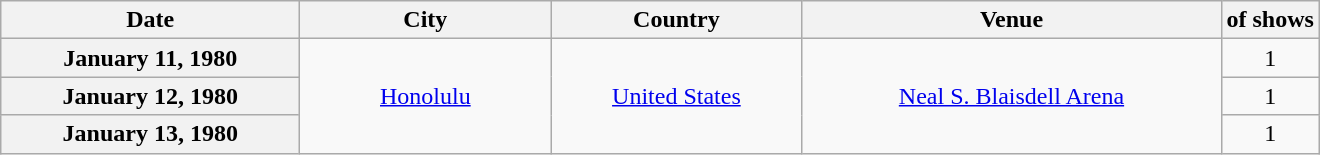<table class="wikitable plainrowheaders" style="text-align:center;">
<tr>
<th scope="col" style="width:12em;">Date</th>
<th scope="col" style="width:10em;">City</th>
<th scope="col" style="width:10em;">Country</th>
<th scope="col" style="width:17em;">Venue</th>
<th scope="col"> of shows</th>
</tr>
<tr>
<th scope="row" style="text-align:center">January 11, 1980</th>
<td rowspan="3"><a href='#'>Honolulu</a></td>
<td rowspan="3"><a href='#'>United States</a></td>
<td rowspan="3"><a href='#'>Neal S. Blaisdell Arena</a></td>
<td>1</td>
</tr>
<tr>
<th scope="row" style="text-align:center">January 12, 1980</th>
<td>1</td>
</tr>
<tr>
<th scope="row" style="text-align:center">January 13, 1980</th>
<td>1</td>
</tr>
</table>
